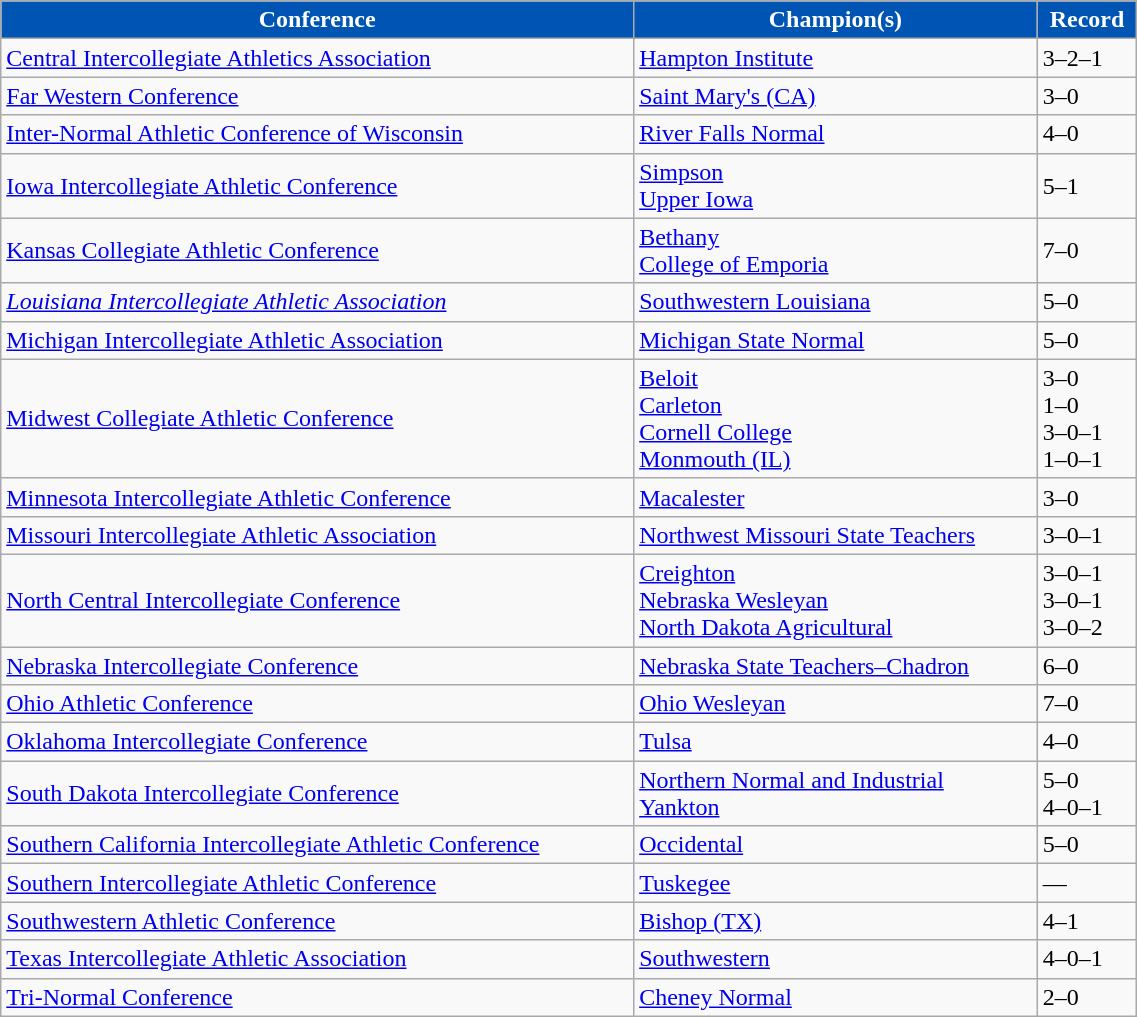<table class="wikitable" width="60%">
<tr>
<th style="background:#0054B3; color:#FFFFFF;">Conference</th>
<th style="background:#0054B3; color:#FFFFFF;">Champion(s)</th>
<th style="background:#0054B3; color:#FFFFFF;">Record</th>
</tr>
<tr align="left">
<td><a href='#'>Central Intercollegiate Athletics Association</a></td>
<td><a href='#'>Hampton Institute</a></td>
<td>3–2–1</td>
</tr>
<tr align="left">
<td><a href='#'>Far Western Conference</a></td>
<td><a href='#'>Saint Mary's (CA)</a></td>
<td>3–0</td>
</tr>
<tr align="left">
<td><a href='#'>Inter-Normal Athletic Conference of Wisconsin</a></td>
<td><a href='#'>River Falls Normal</a></td>
<td>4–0</td>
</tr>
<tr align="left">
<td><a href='#'>Iowa Intercollegiate Athletic Conference</a></td>
<td><a href='#'>Simpson</a><br><a href='#'>Upper Iowa</a></td>
<td>5–1</td>
</tr>
<tr align="left">
<td><a href='#'>Kansas Collegiate Athletic Conference</a></td>
<td><a href='#'>Bethany</a><br><a href='#'>College of Emporia</a></td>
<td>7–0</td>
</tr>
<tr align="left">
<td><em><a href='#'>Louisiana Intercollegiate Athletic Association</a></em></td>
<td><a href='#'>Southwestern Louisiana</a></td>
<td>5–0</td>
</tr>
<tr align="left">
<td><a href='#'>Michigan Intercollegiate Athletic Association</a></td>
<td><a href='#'>Michigan State Normal</a></td>
<td>5–0</td>
</tr>
<tr align="left">
<td><a href='#'>Midwest Collegiate Athletic Conference</a></td>
<td><a href='#'>Beloit</a><br><a href='#'>Carleton</a><br><a href='#'>Cornell College</a><br><a href='#'>Monmouth (IL)</a></td>
<td>3–0<br>1–0<br>3–0–1<br>1–0–1</td>
</tr>
<tr align="left">
<td><a href='#'>Minnesota Intercollegiate Athletic Conference</a></td>
<td><a href='#'>Macalester</a></td>
<td>3–0</td>
</tr>
<tr align="left">
<td><a href='#'>Missouri Intercollegiate Athletic Association</a></td>
<td><a href='#'>Northwest Missouri State Teachers</a></td>
<td>3–0–1</td>
</tr>
<tr align="left">
<td><a href='#'>North Central Intercollegiate Conference</a></td>
<td><a href='#'>Creighton</a><br><a href='#'>Nebraska Wesleyan</a><br><a href='#'>North Dakota Agricultural</a></td>
<td>3–0–1<br>3–0–1<br>3–0–2</td>
</tr>
<tr align="left">
<td><a href='#'>Nebraska Intercollegiate Conference</a></td>
<td><a href='#'>Nebraska State Teachers–Chadron</a></td>
<td>6–0</td>
</tr>
<tr align="left">
<td><a href='#'>Ohio Athletic Conference</a></td>
<td><a href='#'>Ohio Wesleyan</a></td>
<td>7–0</td>
</tr>
<tr align="left">
<td><a href='#'>Oklahoma Intercollegiate Conference</a></td>
<td><a href='#'>Tulsa</a></td>
<td>4–0</td>
</tr>
<tr align="left">
<td><a href='#'>South Dakota Intercollegiate Conference</a></td>
<td><a href='#'>Northern Normal and Industrial</a><br><a href='#'>Yankton</a></td>
<td>5–0<br>4–0–1</td>
</tr>
<tr align="left">
<td><a href='#'>Southern California Intercollegiate Athletic Conference</a></td>
<td><a href='#'>Occidental</a></td>
<td>5–0</td>
</tr>
<tr align="left">
<td><a href='#'>Southern Intercollegiate Athletic Conference</a></td>
<td><a href='#'>Tuskegee</a></td>
<td>—</td>
</tr>
<tr align="left">
<td><a href='#'>Southwestern Athletic Conference</a></td>
<td><a href='#'>Bishop (TX)</a></td>
<td>4–1</td>
</tr>
<tr align="left">
<td><a href='#'>Texas Intercollegiate Athletic Association</a></td>
<td><a href='#'>Southwestern</a></td>
<td>4–0–1</td>
</tr>
<tr align="left">
<td><a href='#'>Tri-Normal Conference</a></td>
<td><a href='#'>Cheney Normal</a></td>
<td>2–0</td>
</tr>
</table>
